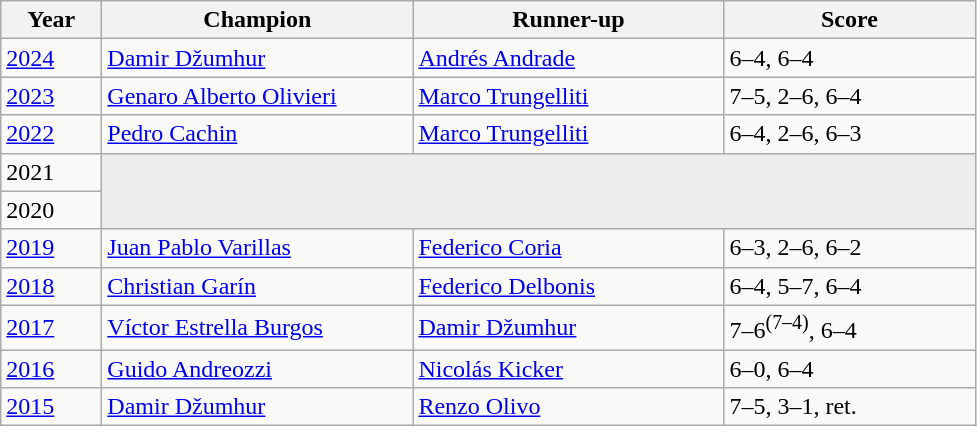<table class="wikitable">
<tr>
<th width="60">Year</th>
<th width="200">Champion</th>
<th width="200">Runner-up</th>
<th width="160">Score</th>
</tr>
<tr>
<td><a href='#'>2024</a></td>
<td> <a href='#'>Damir Džumhur</a></td>
<td> <a href='#'>Andrés Andrade</a></td>
<td>6–4, 6–4</td>
</tr>
<tr>
<td><a href='#'>2023</a></td>
<td> <a href='#'>Genaro Alberto Olivieri</a></td>
<td> <a href='#'>Marco Trungelliti</a></td>
<td>7–5, 2–6, 6–4</td>
</tr>
<tr>
<td><a href='#'>2022</a></td>
<td> <a href='#'>Pedro Cachin</a></td>
<td> <a href='#'>Marco Trungelliti</a></td>
<td>6–4, 2–6, 6–3</td>
</tr>
<tr>
<td>2021</td>
<td rowspan=2 colspan=3 bgcolor="#ededed"></td>
</tr>
<tr>
<td>2020</td>
</tr>
<tr>
<td><a href='#'>2019</a></td>
<td> <a href='#'>Juan Pablo Varillas</a></td>
<td> <a href='#'>Federico Coria</a></td>
<td>6–3, 2–6, 6–2</td>
</tr>
<tr>
<td><a href='#'>2018</a></td>
<td> <a href='#'>Christian Garín</a></td>
<td> <a href='#'>Federico Delbonis</a></td>
<td>6–4, 5–7, 6–4</td>
</tr>
<tr>
<td><a href='#'>2017</a></td>
<td> <a href='#'>Víctor Estrella Burgos</a></td>
<td> <a href='#'>Damir Džumhur</a></td>
<td>7–6<sup>(7–4)</sup>, 6–4</td>
</tr>
<tr>
<td><a href='#'>2016</a></td>
<td> <a href='#'>Guido Andreozzi</a></td>
<td> <a href='#'>Nicolás Kicker</a></td>
<td>6–0, 6–4</td>
</tr>
<tr>
<td><a href='#'>2015</a></td>
<td> <a href='#'>Damir Džumhur</a></td>
<td> <a href='#'>Renzo Olivo</a></td>
<td>7–5, 3–1, ret.</td>
</tr>
</table>
